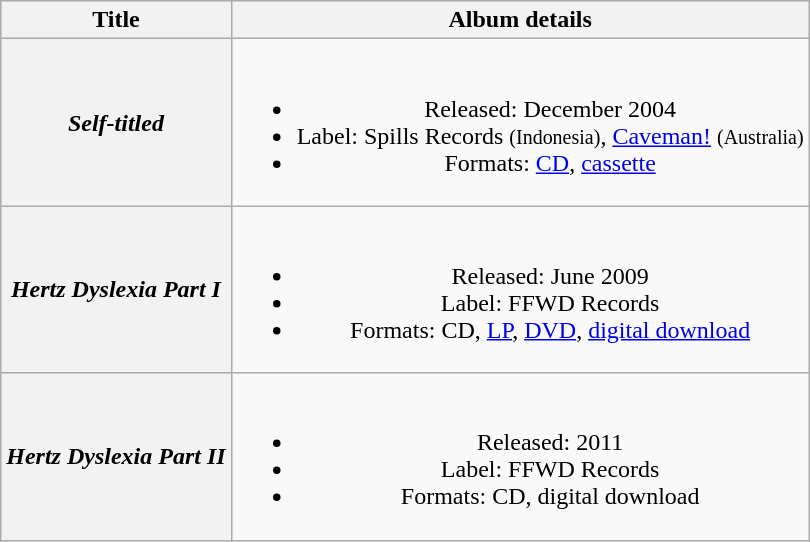<table class="wikitable plainrowheaders" style="text-align:center;">
<tr>
<th scope="col">Title</th>
<th scope="col">Album details</th>
</tr>
<tr>
<th scope="row"><em>Self-titled</em></th>
<td><br><ul><li>Released: December 2004</li><li>Label: Spills Records <small>(Indonesia)</small>, <a href='#'>Caveman!</a> <small>(Australia)</small></li><li>Formats: <a href='#'>CD</a>, <a href='#'>cassette</a></li></ul></td>
</tr>
<tr>
<th scope="row"><em>Hertz Dyslexia Part I</em></th>
<td><br><ul><li>Released: June 2009</li><li>Label: FFWD Records</li><li>Formats: CD, <a href='#'>LP</a>, <a href='#'>DVD</a>, <a href='#'>digital download</a></li></ul></td>
</tr>
<tr>
<th scope="row"><em>Hertz Dyslexia Part II</em></th>
<td><br><ul><li>Released: 2011</li><li>Label: FFWD Records</li><li>Formats: CD, digital download</li></ul></td>
</tr>
</table>
